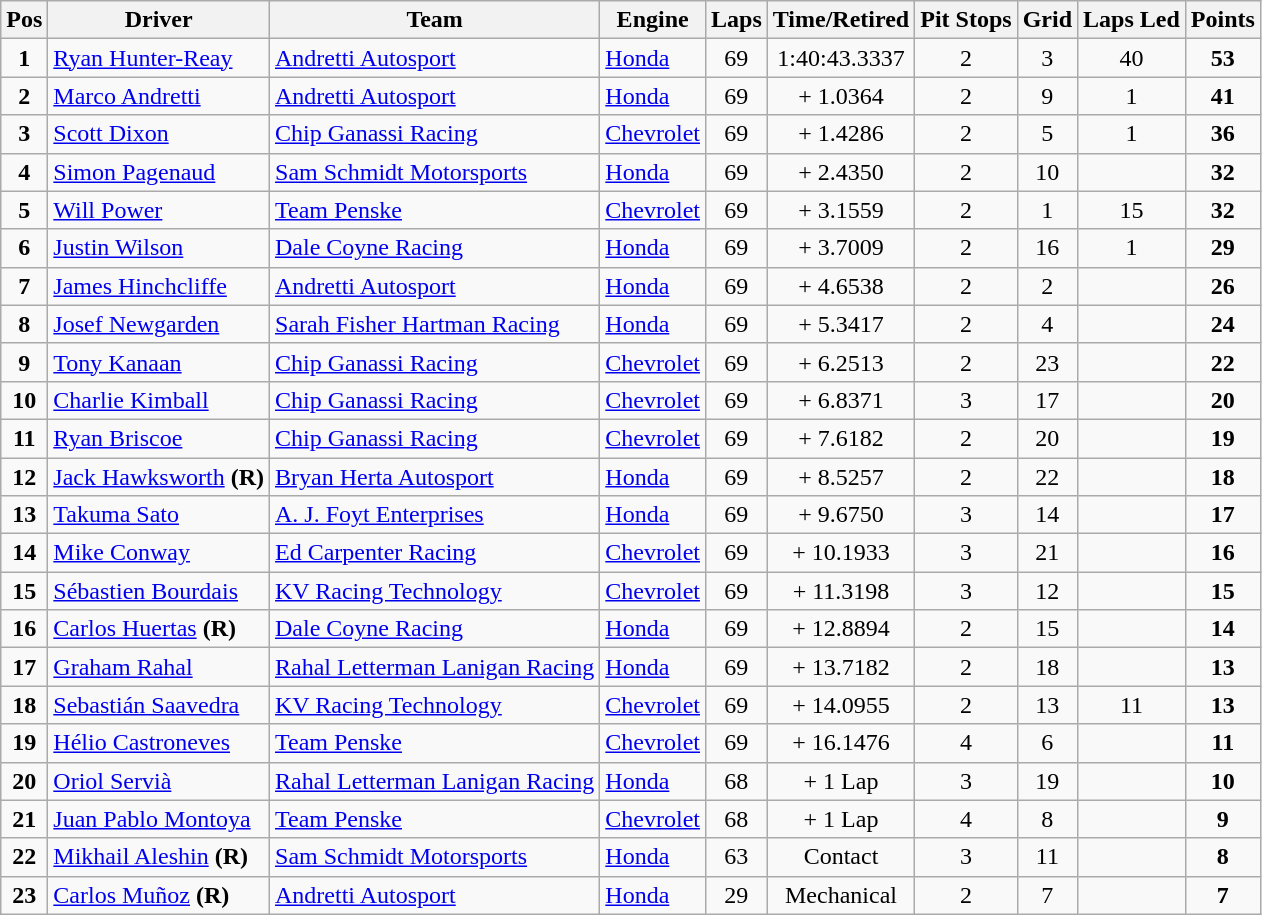<table class="wikitable" "style=font-size=95%">
<tr>
<th>Pos</th>
<th>Driver</th>
<th>Team</th>
<th>Engine</th>
<th>Laps</th>
<th>Time/Retired</th>
<th>Pit Stops</th>
<th>Grid</th>
<th>Laps Led</th>
<th>Points</th>
</tr>
<tr>
<td align="center"><strong>1</strong></td>
<td> <a href='#'>Ryan Hunter-Reay</a></td>
<td><a href='#'>Andretti Autosport</a></td>
<td><a href='#'>Honda</a></td>
<td align="center">69</td>
<td align="center">1:40:43.3337</td>
<td align="center">2</td>
<td align="center">3</td>
<td align="center">40</td>
<td align="center"><strong>53</strong></td>
</tr>
<tr>
<td align="center"><strong>2</strong></td>
<td> <a href='#'>Marco Andretti</a></td>
<td><a href='#'>Andretti Autosport</a></td>
<td><a href='#'>Honda</a></td>
<td align="center">69</td>
<td align="center">+ 1.0364</td>
<td align="center">2</td>
<td align="center">9</td>
<td align="center">1</td>
<td align="center"><strong>41</strong></td>
</tr>
<tr>
<td align="center"><strong>3</strong></td>
<td> <a href='#'>Scott Dixon</a></td>
<td><a href='#'>Chip Ganassi Racing</a></td>
<td><a href='#'>Chevrolet</a></td>
<td align="center">69</td>
<td align="center">+ 1.4286</td>
<td align="center">2</td>
<td align="center">5</td>
<td align="center">1</td>
<td align="center"><strong>36</strong></td>
</tr>
<tr>
<td align="center"><strong>4</strong></td>
<td> <a href='#'>Simon Pagenaud</a></td>
<td><a href='#'>Sam Schmidt Motorsports</a></td>
<td><a href='#'>Honda</a></td>
<td align="center">69</td>
<td align="center">+ 2.4350</td>
<td align="center">2</td>
<td align="center">10</td>
<td align="center"></td>
<td align="center"><strong>32</strong></td>
</tr>
<tr>
<td align="center"><strong>5</strong></td>
<td> <a href='#'>Will Power</a></td>
<td><a href='#'>Team Penske</a></td>
<td><a href='#'>Chevrolet</a></td>
<td align="center">69</td>
<td align="center">+ 3.1559</td>
<td align="center">2</td>
<td align="center">1</td>
<td align="center">15</td>
<td align="center"><strong>32</strong></td>
</tr>
<tr>
<td align="center"><strong>6</strong></td>
<td> <a href='#'>Justin Wilson</a></td>
<td><a href='#'>Dale Coyne Racing</a></td>
<td><a href='#'>Honda</a></td>
<td align="center">69</td>
<td align="center">+ 3.7009</td>
<td align="center">2</td>
<td align="center">16</td>
<td align="center">1</td>
<td align="center"><strong>29</strong></td>
</tr>
<tr>
<td align="center"><strong>7</strong></td>
<td> <a href='#'>James Hinchcliffe</a></td>
<td><a href='#'>Andretti Autosport</a></td>
<td><a href='#'>Honda</a></td>
<td align="center">69</td>
<td align="center">+ 4.6538</td>
<td align="center">2</td>
<td align="center">2</td>
<td align="center"></td>
<td align="center"><strong>26</strong></td>
</tr>
<tr>
<td align="center"><strong>8</strong></td>
<td> <a href='#'>Josef Newgarden</a></td>
<td><a href='#'>Sarah Fisher Hartman Racing</a></td>
<td><a href='#'>Honda</a></td>
<td align="center">69</td>
<td align="center">+ 5.3417</td>
<td align="center">2</td>
<td align="center">4</td>
<td align="center"></td>
<td align="center"><strong>24</strong></td>
</tr>
<tr>
<td align="center"><strong>9</strong></td>
<td> <a href='#'>Tony Kanaan</a></td>
<td><a href='#'>Chip Ganassi Racing</a></td>
<td><a href='#'>Chevrolet</a></td>
<td align="center">69</td>
<td align="center">+ 6.2513</td>
<td align="center">2</td>
<td align="center">23</td>
<td align="center"></td>
<td align="center"><strong>22</strong></td>
</tr>
<tr>
<td align="center"><strong>10</strong></td>
<td> <a href='#'>Charlie Kimball</a></td>
<td><a href='#'>Chip Ganassi Racing</a></td>
<td><a href='#'>Chevrolet</a></td>
<td align="center">69</td>
<td align="center">+ 6.8371</td>
<td align="center">3</td>
<td align="center">17</td>
<td align="center"></td>
<td align="center"><strong>20</strong></td>
</tr>
<tr>
<td align="center"><strong>11</strong></td>
<td> <a href='#'>Ryan Briscoe</a></td>
<td><a href='#'>Chip Ganassi Racing</a></td>
<td><a href='#'>Chevrolet</a></td>
<td align="center">69</td>
<td align="center">+ 7.6182</td>
<td align="center">2</td>
<td align="center">20</td>
<td align="center"></td>
<td align="center"><strong>19</strong></td>
</tr>
<tr>
<td align="center"><strong>12</strong></td>
<td> <a href='#'>Jack Hawksworth</a> <strong>(R)</strong></td>
<td><a href='#'>Bryan Herta Autosport</a></td>
<td><a href='#'>Honda</a></td>
<td align="center">69</td>
<td align="center">+ 8.5257</td>
<td align="center">2</td>
<td align="center">22</td>
<td align="center"></td>
<td align="center"><strong>18</strong></td>
</tr>
<tr>
<td align="center"><strong>13</strong></td>
<td> <a href='#'>Takuma Sato</a></td>
<td><a href='#'>A. J. Foyt Enterprises</a></td>
<td><a href='#'>Honda</a></td>
<td align="center">69</td>
<td align="center">+ 9.6750</td>
<td align="center">3</td>
<td align="center">14</td>
<td align="center"></td>
<td align="center"><strong>17</strong></td>
</tr>
<tr>
<td align="center"><strong>14</strong></td>
<td> <a href='#'>Mike Conway</a></td>
<td><a href='#'>Ed Carpenter Racing</a></td>
<td><a href='#'>Chevrolet</a></td>
<td align="center">69</td>
<td align="center">+ 10.1933</td>
<td align="center">3</td>
<td align="center">21</td>
<td align="center"></td>
<td align="center"><strong>16</strong></td>
</tr>
<tr>
<td align="center"><strong>15</strong></td>
<td> <a href='#'>Sébastien Bourdais</a></td>
<td><a href='#'>KV Racing Technology</a></td>
<td><a href='#'>Chevrolet</a></td>
<td align="center">69</td>
<td align="center">+ 11.3198</td>
<td align="center">3</td>
<td align="center">12</td>
<td align="center"></td>
<td align="center"><strong>15</strong></td>
</tr>
<tr>
<td align="center"><strong>16</strong></td>
<td> <a href='#'>Carlos Huertas</a> <strong>(R)</strong></td>
<td><a href='#'>Dale Coyne Racing</a></td>
<td><a href='#'>Honda</a></td>
<td align="center">69</td>
<td align="center">+ 12.8894</td>
<td align="center">2</td>
<td align="center">15</td>
<td align="center"></td>
<td align="center"><strong>14</strong></td>
</tr>
<tr>
<td align="center"><strong>17</strong></td>
<td> <a href='#'>Graham Rahal</a></td>
<td><a href='#'>Rahal Letterman Lanigan Racing</a></td>
<td><a href='#'>Honda</a></td>
<td align="center">69</td>
<td align="center">+ 13.7182</td>
<td align="center">2</td>
<td align="center">18</td>
<td align="center"></td>
<td align="center"><strong>13</strong></td>
</tr>
<tr>
<td align="center"><strong>18</strong></td>
<td> <a href='#'>Sebastián Saavedra</a></td>
<td><a href='#'>KV Racing Technology</a></td>
<td><a href='#'>Chevrolet</a></td>
<td align="center">69</td>
<td align="center">+ 14.0955</td>
<td align="center">2</td>
<td align="center">13</td>
<td align="center">11</td>
<td align="center"><strong>13</strong></td>
</tr>
<tr>
<td align="center"><strong>19</strong></td>
<td> <a href='#'>Hélio Castroneves</a></td>
<td><a href='#'>Team Penske</a></td>
<td><a href='#'>Chevrolet</a></td>
<td align="center">69</td>
<td align="center">+ 16.1476</td>
<td align="center">4</td>
<td align="center">6</td>
<td align="center"></td>
<td align="center"><strong>11</strong></td>
</tr>
<tr>
<td align="center"><strong>20</strong></td>
<td> <a href='#'>Oriol Servià</a></td>
<td><a href='#'>Rahal Letterman Lanigan Racing</a></td>
<td><a href='#'>Honda</a></td>
<td align="center">68</td>
<td align="center">+ 1 Lap</td>
<td align="center">3</td>
<td align="center">19</td>
<td align="center"></td>
<td align="center"><strong>10</strong></td>
</tr>
<tr>
<td align="center"><strong>21</strong></td>
<td> <a href='#'>Juan Pablo Montoya</a></td>
<td><a href='#'>Team Penske</a></td>
<td><a href='#'>Chevrolet</a></td>
<td align="center">68</td>
<td align="center">+ 1 Lap</td>
<td align="center">4</td>
<td align="center">8</td>
<td align="center"></td>
<td align="center"><strong>9</strong></td>
</tr>
<tr>
<td align="center"><strong>22</strong></td>
<td> <a href='#'>Mikhail Aleshin</a> <strong>(R)</strong></td>
<td><a href='#'>Sam Schmidt Motorsports</a></td>
<td><a href='#'>Honda</a></td>
<td align="center">63</td>
<td align="center">Contact</td>
<td align="center">3</td>
<td align="center">11</td>
<td align="center"></td>
<td align="center"><strong>8</strong></td>
</tr>
<tr>
<td align="center"><strong>23</strong></td>
<td> <a href='#'>Carlos Muñoz</a> <strong>(R)</strong></td>
<td><a href='#'>Andretti Autosport</a></td>
<td><a href='#'>Honda</a></td>
<td align="center">29</td>
<td align="center">Mechanical</td>
<td align="center">2</td>
<td align="center">7</td>
<td align="center"></td>
<td align="center"><strong>7</strong></td>
</tr>
</table>
